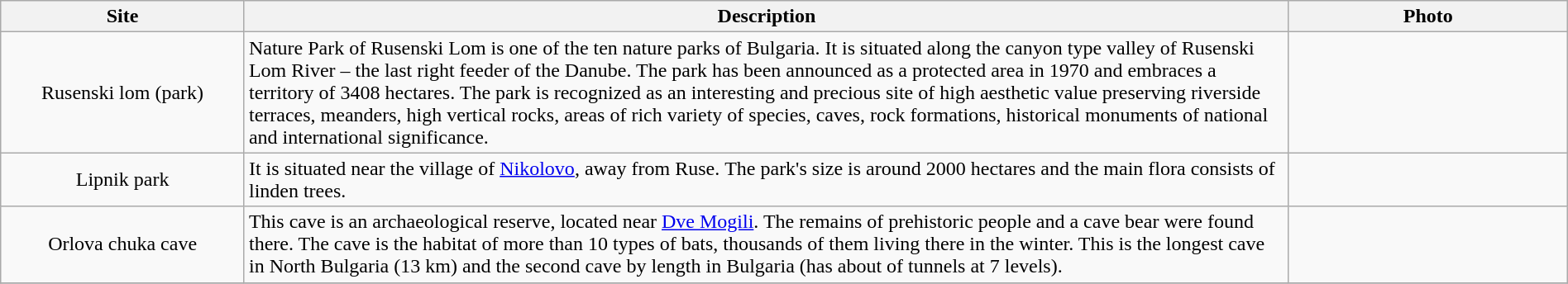<table style="width:100%;" class="wikitable" border="1">
<tr>
<th width=7%>Site</th>
<th width=30%>Description</th>
<th width=8%>Photo</th>
</tr>
<tr>
<td align="center">Rusenski lom (park)</td>
<td align="left">Nature Park of Rusenski Lom is one of the ten nature parks of Bulgaria. It is situated along the canyon type valley of Rusenski Lom River – the last right feeder of the Danube. The park has been announced as a protected area in 1970 and embraces a territory of 3408 hectares. The park is recognized as an interesting and precious site of high aesthetic value preserving riverside terraces, meanders, high vertical rocks, areas of rich variety of species, caves, rock formations, historical monuments of national and international significance. </td>
<td align="center"></td>
</tr>
<tr>
<td align="center">Lipnik park</td>
<td align="left">It is situated near the village of <a href='#'>Nikolovo</a>,  away from Rusе. The park's size is around 2000 hectares and the main flora consists of linden trees.</td>
<td align="center"></td>
</tr>
<tr>
<td align="center">Orlova chuka cave</td>
<td align="left">This cave is an archaeological reserve, located  near <a href='#'>Dve Mogili</a>. The remains of prehistoric people and a cave bear were found there. The cave is the habitat of more than 10 types of bats, thousands of them living there in the winter. This is the longest cave in North Bulgaria (13 km) and the second cave by length in Bulgaria (has about  of tunnels at 7 levels). </td>
<td align="center"></td>
</tr>
<tr>
</tr>
</table>
